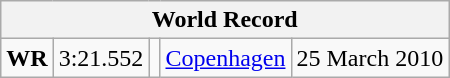<table class="wikitable">
<tr>
<th colspan=5>World Record</th>
</tr>
<tr>
<td><strong>WR</strong></td>
<td>3:21.552</td>
<td></td>
<td> <a href='#'>Copenhagen</a></td>
<td>25 March 2010</td>
</tr>
</table>
